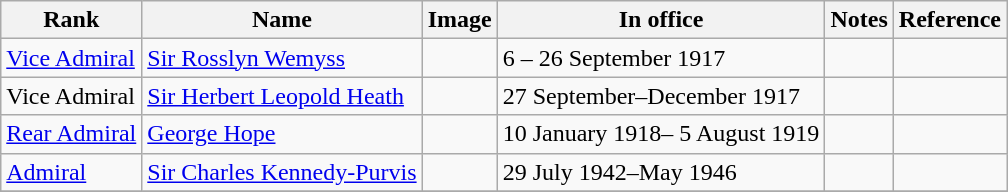<table class="wikitable">
<tr>
<th>Rank</th>
<th>Name</th>
<th>Image</th>
<th>In office</th>
<th>Notes</th>
<th>Reference</th>
</tr>
<tr>
<td><a href='#'>Vice Admiral</a></td>
<td><a href='#'>Sir Rosslyn Wemyss</a></td>
<td></td>
<td>6 – 26 September 1917</td>
<td></td>
<td></td>
</tr>
<tr>
<td>Vice Admiral</td>
<td><a href='#'>Sir Herbert Leopold Heath</a></td>
<td></td>
<td>27 September–December 1917</td>
<td></td>
<td></td>
</tr>
<tr>
<td><a href='#'>Rear Admiral</a></td>
<td><a href='#'>George Hope</a></td>
<td></td>
<td>10 January 1918– 5 August 1919</td>
<td></td>
<td></td>
</tr>
<tr>
<td><a href='#'>Admiral</a></td>
<td><a href='#'>Sir Charles Kennedy-Purvis</a></td>
<td></td>
<td>29 July 1942–May 1946</td>
<td></td>
<td></td>
</tr>
<tr>
</tr>
</table>
